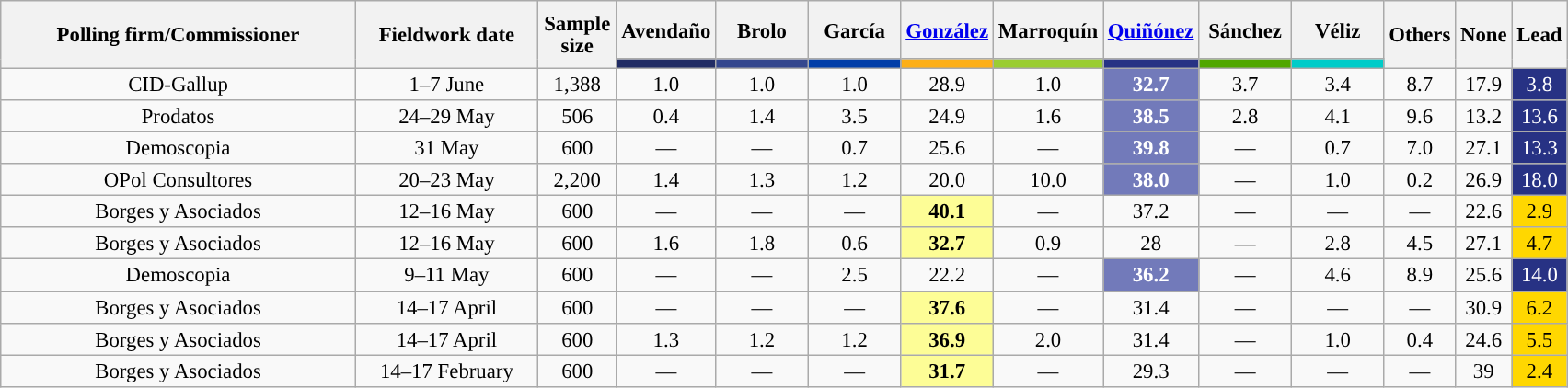<table class="wikitable collapsible collapsed" style="text-align:center; font-size:95%; line-height:16px;">
<tr style="height:42px;">
<th style="width:250px;" rowspan="2">Polling firm/Commissioner</th>
<th style="width:125px;" rowspan="2">Fieldwork date</th>
<th style="width:50px;" rowspan="2">Sample size</th>
<th class="unsortable" style="width:60px;">Avendaño<br></th>
<th class="unsortable" style="width:60px;">Brolo<br></th>
<th class="unsortable" style="width:60px;">García<br></th>
<th class="unsortable" style="width:60px;"><a href='#'>González</a><br></th>
<th class="unsortable" style="width:60px;">Marroquín<br></th>
<th class="unsortable" style="width:60px;"><a href='#'>Quiñónez</a><br></th>
<th class="unsortable" style="width:60px;">Sánchez<br></th>
<th class="unsortable" style="width:60px;">Véliz<br></th>
<th style="width:25px;" rowspan="2">Others</th>
<th style="width:25px;" rowspan="2">None</th>
<th style="width:30px;" rowspan="2">Lead</th>
</tr>
<tr>
<th style="color:inherit;background:#212C64;"></th>
<th style="color:inherit;background:#34478E;"></th>
<th style="color:inherit;background:#013EA8;"></th>
<th style="color:inherit;background:#FDAF17;"></th>
<th style="color:inherit;background:#9ACD32;"></th>
<th style="color:inherit;background:#273284;"></th>
<th style="color:inherit;background:#50A700;"></th>
<th style="color:inherit;background:#00CCC9;"></th>
</tr>
<tr>
<td>CID-Gallup</td>
<td>1–7 June</td>
<td>1,388</td>
<td>1.0</td>
<td>1.0</td>
<td>1.0</td>
<td>28.9</td>
<td>1.0</td>
<td style="background:#727aba;color:white;"><strong>32.7</strong></td>
<td>3.7</td>
<td>3.4</td>
<td>8.7</td>
<td>17.9</td>
<td style="background:#273284;color:white;">3.8</td>
</tr>
<tr>
<td>Prodatos</td>
<td>24–29 May</td>
<td>506</td>
<td>0.4</td>
<td>1.4</td>
<td>3.5</td>
<td>24.9</td>
<td>1.6</td>
<td style="background:#727aba;color:white;"><strong>38.5</strong></td>
<td>2.8</td>
<td>4.1</td>
<td>9.6</td>
<td>13.2</td>
<td style="background:#273284;color:white;">13.6</td>
</tr>
<tr>
<td>Demoscopia</td>
<td>31 May</td>
<td>600</td>
<td>—</td>
<td>—</td>
<td>0.7</td>
<td>25.6</td>
<td>—</td>
<td style="background:#727aba;color:white;"><strong>39.8</strong></td>
<td>—</td>
<td>0.7</td>
<td>7.0</td>
<td>27.1</td>
<td style="background:#273284;color:white;">13.3</td>
</tr>
<tr>
<td>OPol Consultores</td>
<td>20–23 May</td>
<td>2,200</td>
<td>1.4</td>
<td>1.3</td>
<td>1.2</td>
<td>20.0</td>
<td>10.0</td>
<td style="background:#727aba;color:white;"><strong>38.0</strong></td>
<td>—</td>
<td>1.0</td>
<td>0.2</td>
<td>26.9</td>
<td style="background:#273284;color:white;">18.0</td>
</tr>
<tr>
<td>Borges y Asociados</td>
<td>12–16 May</td>
<td>600</td>
<td>—</td>
<td>—</td>
<td>—</td>
<td style="background:#FDFD96;"><strong>40.1</strong></td>
<td>—</td>
<td>37.2</td>
<td>—</td>
<td>—</td>
<td>—</td>
<td>22.6</td>
<td style="background:gold;">2.9</td>
</tr>
<tr>
<td>Borges y Asociados</td>
<td>12–16 May</td>
<td>600</td>
<td>1.6</td>
<td>1.8</td>
<td>0.6</td>
<td style="background:#FDFD96;"><strong>32.7</strong></td>
<td>0.9</td>
<td>28</td>
<td>—</td>
<td>2.8</td>
<td>4.5</td>
<td>27.1</td>
<td style="background:gold;">4.7</td>
</tr>
<tr>
<td>Demoscopia</td>
<td>9–11 May</td>
<td>600</td>
<td>—</td>
<td>—</td>
<td>2.5</td>
<td>22.2</td>
<td>—</td>
<td style="background:#727aba;color:white;"><strong>36.2</strong></td>
<td>—</td>
<td>4.6</td>
<td>8.9</td>
<td>25.6</td>
<td style="background:#273284;color:white;">14.0</td>
</tr>
<tr>
<td>Borges y Asociados</td>
<td>14–17 April</td>
<td>600</td>
<td>—</td>
<td>—</td>
<td>—</td>
<td style="background:#FDFD96;"><strong>37.6</strong></td>
<td>—</td>
<td>31.4</td>
<td>—</td>
<td>—</td>
<td>—</td>
<td>30.9</td>
<td style="background:gold;">6.2</td>
</tr>
<tr>
<td>Borges y Asociados</td>
<td>14–17 April</td>
<td>600</td>
<td>1.3</td>
<td>1.2</td>
<td>1.2</td>
<td style="background:#FDFD96;"><strong>36.9</strong></td>
<td>2.0</td>
<td>31.4</td>
<td>—</td>
<td>1.0</td>
<td>0.4</td>
<td>24.6</td>
<td style="background:gold;">5.5</td>
</tr>
<tr>
<td>Borges y Asociados</td>
<td>14–17 February</td>
<td>600</td>
<td>—</td>
<td>—</td>
<td>—</td>
<td style="background:#FDFD96;"><strong>31.7</strong></td>
<td>—</td>
<td>29.3</td>
<td>—</td>
<td>—</td>
<td>—</td>
<td>39</td>
<td style="background:gold;">2.4</td>
</tr>
</table>
